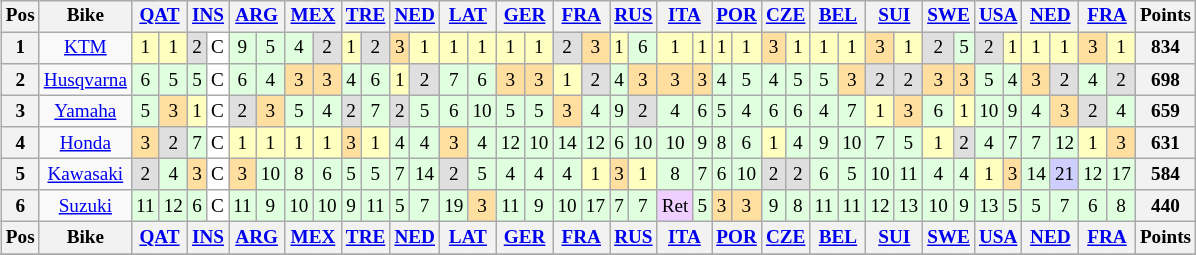<table>
<tr>
<td><br><table class="wikitable" style="font-size: 80%; text-align:center">
<tr valign="top">
<th valign="middle">Pos</th>
<th valign="middle">Bike</th>
<th colspan=2><a href='#'>QAT</a><br></th>
<th colspan=2><a href='#'>INS</a><br></th>
<th colspan=2><a href='#'>ARG</a><br></th>
<th colspan=2><a href='#'>MEX</a><br></th>
<th colspan=2><a href='#'>TRE</a><br></th>
<th colspan=2><a href='#'>NED</a><br></th>
<th colspan=2><a href='#'>LAT</a><br></th>
<th colspan=2><a href='#'>GER</a><br></th>
<th colspan=2><a href='#'>FRA</a><br></th>
<th colspan=2><a href='#'>RUS</a><br></th>
<th colspan=2><a href='#'>ITA</a><br></th>
<th colspan=2><a href='#'>POR</a><br></th>
<th colspan=2><a href='#'>CZE</a><br></th>
<th colspan=2><a href='#'>BEL</a><br></th>
<th colspan=2><a href='#'>SUI</a><br></th>
<th colspan=2><a href='#'>SWE</a><br></th>
<th colspan=2><a href='#'>USA</a><br></th>
<th colspan=2><a href='#'>NED</a><br></th>
<th colspan=2><a href='#'>FRA</a><br></th>
<th valign="middle">Points</th>
</tr>
<tr>
<th>1</th>
<td><a href='#'>KTM</a></td>
<td style="background:#ffffbf;">1</td>
<td style="background:#ffffbf;">1</td>
<td style="background:#dfdfdf;">2</td>
<td style="background:#ffffff;">C</td>
<td style="background:#dfffdf;">9</td>
<td style="background:#dfffdf;">5</td>
<td style="background:#dfffdf;">4</td>
<td style="background:#dfdfdf;">2</td>
<td style="background:#ffffbf;">1</td>
<td style="background:#dfdfdf;">2</td>
<td style="background:#ffdf9f;">3</td>
<td style="background:#ffffbf;">1</td>
<td style="background:#ffffbf;">1</td>
<td style="background:#ffffbf;">1</td>
<td style="background:#ffffbf;">1</td>
<td style="background:#ffffbf;">1</td>
<td style="background:#dfdfdf;">2</td>
<td style="background:#ffdf9f;">3</td>
<td style="background:#ffffbf;">1</td>
<td style="background:#dfffdf;">6</td>
<td style="background:#ffffbf;">1</td>
<td style="background:#ffffbf;">1</td>
<td style="background:#ffffbf;">1</td>
<td style="background:#ffffbf;">1</td>
<td style="background:#ffdf9f;">3</td>
<td style="background:#ffffbf;">1</td>
<td style="background:#ffffbf;">1</td>
<td style="background:#ffffbf;">1</td>
<td style="background:#ffdf9f;">3</td>
<td style="background:#ffffbf;">1</td>
<td style="background:#dfdfdf;">2</td>
<td style="background:#dfffdf;">5</td>
<td style="background:#dfdfdf;">2</td>
<td style="background:#ffffbf;">1</td>
<td style="background:#ffffbf;">1</td>
<td style="background:#ffffbf;">1</td>
<td style="background:#ffdf9f;">3</td>
<td style="background:#ffffbf;">1</td>
<th>834</th>
</tr>
<tr>
<th>2</th>
<td><a href='#'>Husqvarna</a></td>
<td style="background:#dfffdf;">6</td>
<td style="background:#dfffdf;">5</td>
<td style="background:#dfffdf;">5</td>
<td style="background:#ffffff;">C</td>
<td style="background:#dfffdf;">6</td>
<td style="background:#dfffdf;">4</td>
<td style="background:#ffdf9f;">3</td>
<td style="background:#ffdf9f;">3</td>
<td style="background:#dfffdf;">4</td>
<td style="background:#dfffdf;">6</td>
<td style="background:#ffffbf;">1</td>
<td style="background:#dfdfdf;">2</td>
<td style="background:#dfffdf;">7</td>
<td style="background:#dfffdf;">6</td>
<td style="background:#ffdf9f;">3</td>
<td style="background:#ffdf9f;">3</td>
<td style="background:#ffffbf;">1</td>
<td style="background:#dfdfdf;">2</td>
<td style="background:#dfffdf;">4</td>
<td style="background:#ffdf9f;">3</td>
<td style="background:#ffdf9f;">3</td>
<td style="background:#ffdf9f;">3</td>
<td style="background:#dfffdf;">4</td>
<td style="background:#dfffdf;">5</td>
<td style="background:#dfffdf;">4</td>
<td style="background:#dfffdf;">5</td>
<td style="background:#dfffdf;">5</td>
<td style="background:#ffdf9f;">3</td>
<td style="background:#dfdfdf;">2</td>
<td style="background:#dfdfdf;">2</td>
<td style="background:#ffdf9f;">3</td>
<td style="background:#ffdf9f;">3</td>
<td style="background:#dfffdf;">5</td>
<td style="background:#dfffdf;">4</td>
<td style="background:#ffdf9f;">3</td>
<td style="background:#dfdfdf;">2</td>
<td style="background:#dfffdf;">4</td>
<td style="background:#dfdfdf;">2</td>
<th>698</th>
</tr>
<tr>
<th>3</th>
<td><a href='#'>Yamaha</a></td>
<td style="background:#dfffdf;">5</td>
<td style="background:#ffdf9f;">3</td>
<td style="background:#ffffbf;">1</td>
<td style="background:#ffffff;">C</td>
<td style="background:#dfdfdf;">2</td>
<td style="background:#ffdf9f;">3</td>
<td style="background:#dfffdf;">5</td>
<td style="background:#dfffdf;">4</td>
<td style="background:#dfdfdf;">2</td>
<td style="background:#dfffdf;">7</td>
<td style="background:#dfdfdf;">2</td>
<td style="background:#dfffdf;">5</td>
<td style="background:#dfffdf;">6</td>
<td style="background:#dfffdf;">10</td>
<td style="background:#dfffdf;">5</td>
<td style="background:#dfffdf;">5</td>
<td style="background:#ffdf9f;">3</td>
<td style="background:#dfffdf;">4</td>
<td style="background:#dfffdf;">9</td>
<td style="background:#dfdfdf;">2</td>
<td style="background:#dfffdf;">4</td>
<td style="background:#dfffdf;">6</td>
<td style="background:#dfffdf;">5</td>
<td style="background:#dfffdf;">4</td>
<td style="background:#dfffdf;">6</td>
<td style="background:#dfffdf;">6</td>
<td style="background:#dfffdf;">4</td>
<td style="background:#dfffdf;">7</td>
<td style="background:#ffffbf;">1</td>
<td style="background:#ffdf9f;">3</td>
<td style="background:#dfffdf;">6</td>
<td style="background:#ffffbf;">1</td>
<td style="background:#dfffdf;">10</td>
<td style="background:#dfffdf;">9</td>
<td style="background:#dfffdf;">4</td>
<td style="background:#ffdf9f;">3</td>
<td style="background:#dfdfdf;">2</td>
<td style="background:#dfffdf;">4</td>
<th>659</th>
</tr>
<tr>
<th>4</th>
<td><a href='#'>Honda</a></td>
<td style="background:#ffdf9f;">3</td>
<td style="background:#dfdfdf;">2</td>
<td style="background:#dfffdf;">7</td>
<td style="background:#ffffff;">C</td>
<td style="background:#ffffbf;">1</td>
<td style="background:#ffffbf;">1</td>
<td style="background:#ffffbf;">1</td>
<td style="background:#ffffbf;">1</td>
<td style="background:#ffdf9f;">3</td>
<td style="background:#ffffbf;">1</td>
<td style="background:#dfffdf;">4</td>
<td style="background:#dfffdf;">4</td>
<td style="background:#ffdf9f;">3</td>
<td style="background:#dfffdf;">4</td>
<td style="background:#dfffdf;">12</td>
<td style="background:#dfffdf;">10</td>
<td style="background:#dfffdf;">14</td>
<td style="background:#dfffdf;">12</td>
<td style="background:#dfffdf;">6</td>
<td style="background:#dfffdf;">10</td>
<td style="background:#dfffdf;">10</td>
<td style="background:#dfffdf;">9</td>
<td style="background:#dfffdf;">8</td>
<td style="background:#dfffdf;">6</td>
<td style="background:#ffffbf;">1</td>
<td style="background:#dfffdf;">4</td>
<td style="background:#dfffdf;">9</td>
<td style="background:#dfffdf;">10</td>
<td style="background:#dfffdf;">7</td>
<td style="background:#dfffdf;">5</td>
<td style="background:#ffffbf;">1</td>
<td style="background:#dfdfdf;">2</td>
<td style="background:#dfffdf;">4</td>
<td style="background:#dfffdf;">7</td>
<td style="background:#dfffdf;">7</td>
<td style="background:#dfffdf;">12</td>
<td style="background:#ffffbf;">1</td>
<td style="background:#ffdf9f;">3</td>
<th>631</th>
</tr>
<tr>
<th>5</th>
<td><a href='#'>Kawasaki</a></td>
<td style="background:#dfdfdf;">2</td>
<td style="background:#dfffdf;">4</td>
<td style="background:#ffdf9f;">3</td>
<td style="background:#ffffff;">C</td>
<td style="background:#ffdf9f;">3</td>
<td style="background:#dfffdf;">10</td>
<td style="background:#dfffdf;">8</td>
<td style="background:#dfffdf;">6</td>
<td style="background:#dfffdf;">5</td>
<td style="background:#dfffdf;">5</td>
<td style="background:#dfffdf;">7</td>
<td style="background:#dfffdf;">14</td>
<td style="background:#dfdfdf;">2</td>
<td style="background:#dfffdf;">5</td>
<td style="background:#dfffdf;">4</td>
<td style="background:#dfffdf;">4</td>
<td style="background:#dfffdf;">4</td>
<td style="background:#ffffbf;">1</td>
<td style="background:#ffdf9f;">3</td>
<td style="background:#ffffbf;">1</td>
<td style="background:#dfffdf;">8</td>
<td style="background:#dfffdf;">7</td>
<td style="background:#dfffdf;">6</td>
<td style="background:#dfffdf;">10</td>
<td style="background:#dfdfdf;">2</td>
<td style="background:#dfdfdf;">2</td>
<td style="background:#dfffdf;">6</td>
<td style="background:#dfffdf;">5</td>
<td style="background:#dfffdf;">10</td>
<td style="background:#dfffdf;">11</td>
<td style="background:#dfffdf;">4</td>
<td style="background:#dfffdf;">4</td>
<td style="background:#ffffbf;">1</td>
<td style="background:#ffdf9f;">3</td>
<td style="background:#dfffdf;">14</td>
<td style="background:#cfcfff;">21</td>
<td style="background:#dfffdf;">12</td>
<td style="background:#dfffdf;">17</td>
<th>584</th>
</tr>
<tr>
<th>6</th>
<td><a href='#'>Suzuki</a></td>
<td style="background:#dfffdf;">11</td>
<td style="background:#dfffdf;">12</td>
<td style="background:#dfffdf;">6</td>
<td style="background:#ffffff;">C</td>
<td style="background:#dfffdf;">11</td>
<td style="background:#dfffdf;">9</td>
<td style="background:#dfffdf;">10</td>
<td style="background:#dfffdf;">10</td>
<td style="background:#dfffdf;">9</td>
<td style="background:#dfffdf;">11</td>
<td style="background:#dfffdf;">5</td>
<td style="background:#dfffdf;">7</td>
<td style="background:#dfffdf;">19</td>
<td style="background:#ffdf9f;">3</td>
<td style="background:#dfffdf;">11</td>
<td style="background:#dfffdf;">9</td>
<td style="background:#dfffdf;">10</td>
<td style="background:#dfffdf;">17</td>
<td style="background:#dfffdf;">7</td>
<td style="background:#dfffdf;">7</td>
<td style="background:#efcfff;">Ret</td>
<td style="background:#dfffdf;">5</td>
<td style="background:#ffdf9f;">3</td>
<td style="background:#ffdf9f;">3</td>
<td style="background:#dfffdf;">9</td>
<td style="background:#dfffdf;">8</td>
<td style="background:#dfffdf;">11</td>
<td style="background:#dfffdf;">11</td>
<td style="background:#dfffdf;">12</td>
<td style="background:#dfffdf;">13</td>
<td style="background:#dfffdf;">10</td>
<td style="background:#dfffdf;">9</td>
<td style="background:#dfffdf;">13</td>
<td style="background:#dfffdf;">5</td>
<td style="background:#dfffdf;">5</td>
<td style="background:#dfffdf;">7</td>
<td style="background:#dfffdf;">6</td>
<td style="background:#dfffdf;">8</td>
<th>440</th>
</tr>
<tr valign="top">
<th valign="middle">Pos</th>
<th valign="middle">Bike</th>
<th colspan=2><a href='#'>QAT</a><br></th>
<th colspan=2><a href='#'>INS</a><br></th>
<th colspan=2><a href='#'>ARG</a><br></th>
<th colspan=2><a href='#'>MEX</a><br></th>
<th colspan=2><a href='#'>TRE</a><br></th>
<th colspan=2><a href='#'>NED</a><br></th>
<th colspan=2><a href='#'>LAT</a><br></th>
<th colspan=2><a href='#'>GER</a><br></th>
<th colspan=2><a href='#'>FRA</a><br></th>
<th colspan=2><a href='#'>RUS</a><br></th>
<th colspan=2><a href='#'>ITA</a><br></th>
<th colspan=2><a href='#'>POR</a><br></th>
<th colspan=2><a href='#'>CZE</a><br></th>
<th colspan=2><a href='#'>BEL</a><br></th>
<th colspan=2><a href='#'>SUI</a><br></th>
<th colspan=2><a href='#'>SWE</a><br></th>
<th colspan=2><a href='#'>USA</a><br></th>
<th colspan=2><a href='#'>NED</a><br></th>
<th colspan=2><a href='#'>FRA</a><br></th>
<th valign="middle">Points</th>
</tr>
<tr>
</tr>
</table>
</td>
<td valign="top"><br></td>
</tr>
</table>
